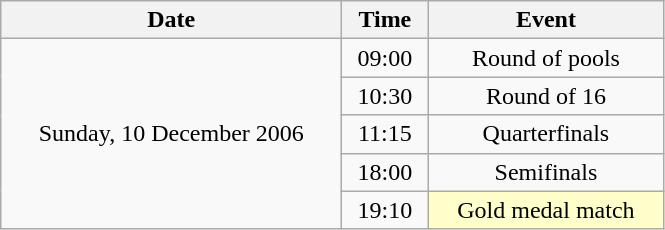<table class = "wikitable" style="text-align:center;">
<tr>
<th width=220>Date</th>
<th width=50>Time</th>
<th width=150>Event</th>
</tr>
<tr>
<td rowspan=5>Sunday, 10 December 2006</td>
<td>09:00</td>
<td>Round of pools</td>
</tr>
<tr>
<td>10:30</td>
<td>Round of 16</td>
</tr>
<tr>
<td>11:15</td>
<td>Quarterfinals</td>
</tr>
<tr>
<td>18:00</td>
<td>Semifinals</td>
</tr>
<tr>
<td>19:10</td>
<td bgcolor=ffffcc>Gold medal match</td>
</tr>
</table>
